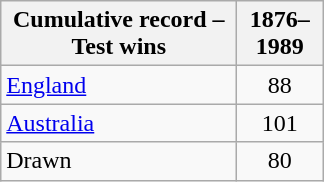<table class="wikitable" style="text-align:center;">
<tr>
<th width="150">Cumulative record – Test wins</th>
<th width="50">1876–1989</th>
</tr>
<tr>
<td style="text-align:left;"><a href='#'>England</a></td>
<td>88</td>
</tr>
<tr>
<td style="text-align:left;"><a href='#'>Australia</a></td>
<td>101</td>
</tr>
<tr>
<td style="text-align:left;">Drawn</td>
<td>80</td>
</tr>
</table>
